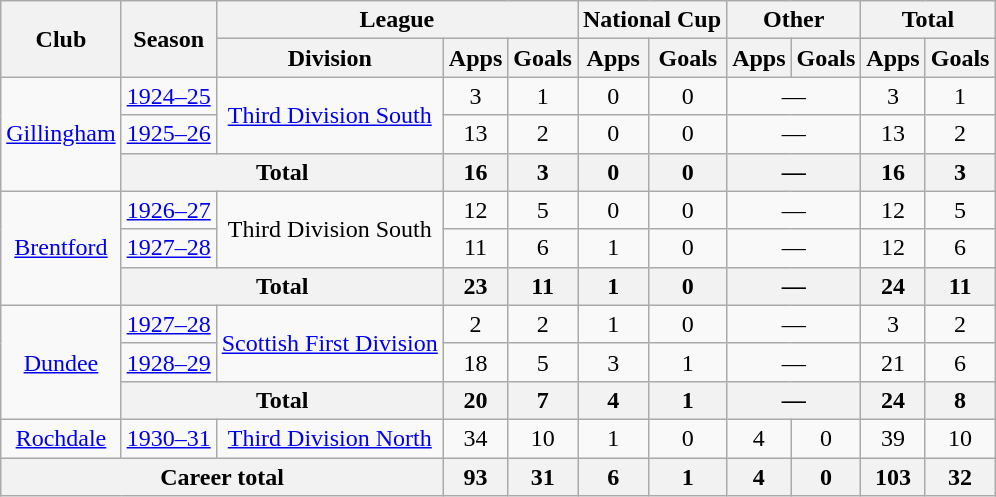<table class="wikitable" style="text-align: center;">
<tr>
<th rowspan="2">Club</th>
<th rowspan="2">Season</th>
<th colspan="3">League</th>
<th colspan="2">National Cup</th>
<th colspan="2">Other</th>
<th colspan="2">Total</th>
</tr>
<tr>
<th>Division</th>
<th>Apps</th>
<th>Goals</th>
<th>Apps</th>
<th>Goals</th>
<th>Apps</th>
<th>Goals</th>
<th>Apps</th>
<th>Goals</th>
</tr>
<tr>
<td rowspan="3"><a href='#'>Gillingham</a></td>
<td><a href='#'>1924–25</a></td>
<td rowspan="2"><a href='#'>Third Division South</a></td>
<td>3</td>
<td>1</td>
<td>0</td>
<td>0</td>
<td colspan="2">—</td>
<td>3</td>
<td>1</td>
</tr>
<tr>
<td><a href='#'>1925–26</a></td>
<td>13</td>
<td>2</td>
<td>0</td>
<td>0</td>
<td colspan="2">—</td>
<td>13</td>
<td>2</td>
</tr>
<tr>
<th colspan="2">Total</th>
<th>16</th>
<th>3</th>
<th>0</th>
<th>0</th>
<th colspan="2">—</th>
<th>16</th>
<th>3</th>
</tr>
<tr>
<td rowspan="3"><a href='#'>Brentford</a></td>
<td><a href='#'>1926–27</a></td>
<td rowspan="2">Third Division South</td>
<td>12</td>
<td>5</td>
<td>0</td>
<td>0</td>
<td colspan="2">—</td>
<td>12</td>
<td>5</td>
</tr>
<tr>
<td><a href='#'>1927–28</a></td>
<td>11</td>
<td>6</td>
<td>1</td>
<td>0</td>
<td colspan="2">—</td>
<td>12</td>
<td>6</td>
</tr>
<tr>
<th colspan="2">Total</th>
<th>23</th>
<th>11</th>
<th>1</th>
<th>0</th>
<th colspan="2">—</th>
<th>24</th>
<th>11</th>
</tr>
<tr>
<td rowspan="3"><a href='#'>Dundee</a></td>
<td><a href='#'>1927–28</a></td>
<td rowspan="2"><a href='#'>Scottish First Division</a></td>
<td>2</td>
<td>2</td>
<td>1</td>
<td>0</td>
<td colspan="2">—</td>
<td>3</td>
<td>2</td>
</tr>
<tr>
<td><a href='#'>1928–29</a></td>
<td>18</td>
<td>5</td>
<td>3</td>
<td>1</td>
<td colspan="2">—</td>
<td>21</td>
<td>6</td>
</tr>
<tr>
<th colspan="2">Total</th>
<th>20</th>
<th>7</th>
<th>4</th>
<th>1</th>
<th colspan="2">—</th>
<th>24</th>
<th>8</th>
</tr>
<tr>
<td><a href='#'>Rochdale</a></td>
<td><a href='#'>1930–31</a></td>
<td><a href='#'>Third Division North</a></td>
<td>34</td>
<td>10</td>
<td>1</td>
<td>0</td>
<td>4</td>
<td>0</td>
<td>39</td>
<td>10</td>
</tr>
<tr>
<th colspan="3">Career total</th>
<th>93</th>
<th>31</th>
<th>6</th>
<th>1</th>
<th>4</th>
<th>0</th>
<th>103</th>
<th>32</th>
</tr>
</table>
